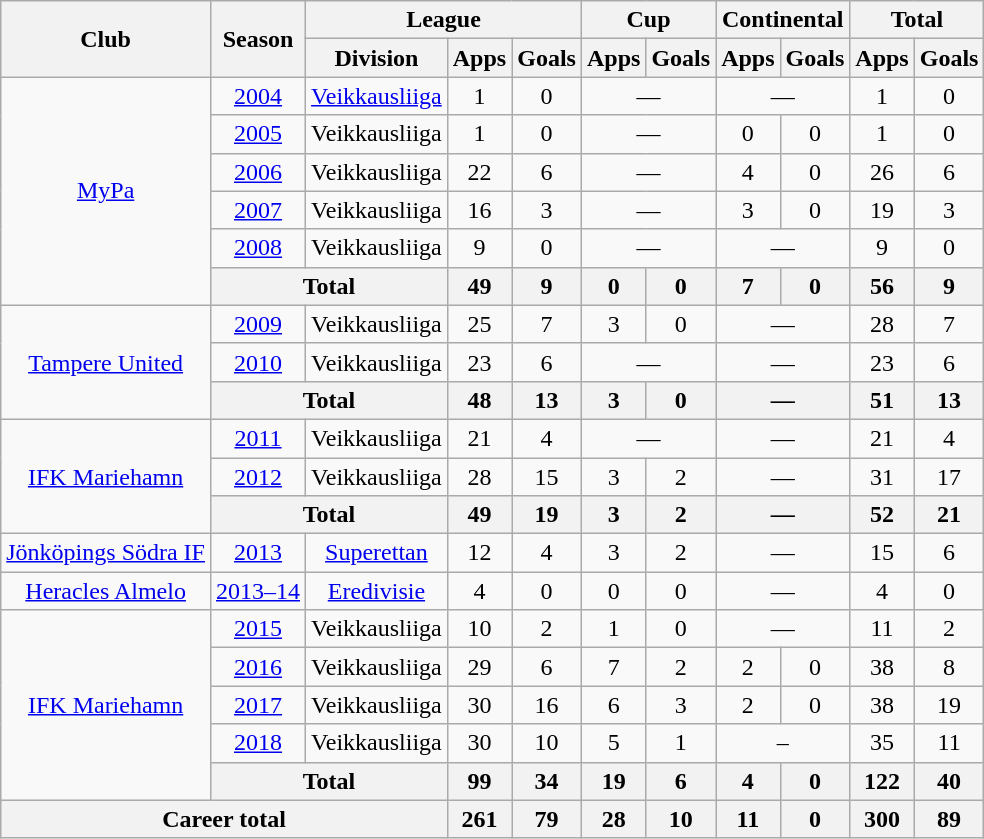<table class="wikitable" style="text-align:center">
<tr>
<th rowspan="2">Club</th>
<th rowspan="2">Season</th>
<th colspan="3">League</th>
<th colspan="2">Cup</th>
<th colspan="2">Continental</th>
<th colspan="2">Total</th>
</tr>
<tr>
<th>Division</th>
<th>Apps</th>
<th>Goals</th>
<th>Apps</th>
<th>Goals</th>
<th>Apps</th>
<th>Goals</th>
<th>Apps</th>
<th>Goals</th>
</tr>
<tr>
<td rowspan="6"><a href='#'>MyPa</a></td>
<td><a href='#'>2004</a></td>
<td><a href='#'>Veikkausliiga</a></td>
<td>1</td>
<td>0</td>
<td colspan="2">—</td>
<td colspan="2">—</td>
<td>1</td>
<td>0</td>
</tr>
<tr>
<td><a href='#'>2005</a></td>
<td>Veikkausliiga</td>
<td>1</td>
<td>0</td>
<td colspan="2">—</td>
<td>0</td>
<td>0</td>
<td>1</td>
<td>0</td>
</tr>
<tr>
<td><a href='#'>2006</a></td>
<td>Veikkausliiga</td>
<td>22</td>
<td>6</td>
<td colspan="2">—</td>
<td>4</td>
<td>0</td>
<td>26</td>
<td>6</td>
</tr>
<tr>
<td><a href='#'>2007</a></td>
<td>Veikkausliiga</td>
<td>16</td>
<td>3</td>
<td colspan="2">—</td>
<td>3</td>
<td>0</td>
<td>19</td>
<td>3</td>
</tr>
<tr>
<td><a href='#'>2008</a></td>
<td>Veikkausliiga</td>
<td>9</td>
<td>0</td>
<td colspan="2">—</td>
<td colspan="2">—</td>
<td>9</td>
<td>0</td>
</tr>
<tr>
<th colspan="2">Total</th>
<th>49</th>
<th>9</th>
<th>0</th>
<th>0</th>
<th>7</th>
<th>0</th>
<th>56</th>
<th>9</th>
</tr>
<tr>
<td rowspan="3"><a href='#'>Tampere United</a></td>
<td><a href='#'>2009</a></td>
<td>Veikkausliiga</td>
<td>25</td>
<td>7</td>
<td>3</td>
<td>0</td>
<td colspan="2">—</td>
<td>28</td>
<td>7</td>
</tr>
<tr>
<td><a href='#'>2010</a></td>
<td>Veikkausliiga</td>
<td>23</td>
<td>6</td>
<td colspan="2">—</td>
<td colspan="2">—</td>
<td>23</td>
<td>6</td>
</tr>
<tr>
<th colspan="2">Total</th>
<th>48</th>
<th>13</th>
<th>3</th>
<th>0</th>
<th colspan="2">—</th>
<th>51</th>
<th>13</th>
</tr>
<tr>
<td rowspan="3"><a href='#'>IFK Mariehamn</a></td>
<td><a href='#'>2011</a></td>
<td>Veikkausliiga</td>
<td>21</td>
<td>4</td>
<td colspan="2">—</td>
<td colspan="2">—</td>
<td>21</td>
<td>4</td>
</tr>
<tr>
<td><a href='#'>2012</a></td>
<td>Veikkausliiga</td>
<td>28</td>
<td>15</td>
<td>3</td>
<td>2</td>
<td colspan="2">—</td>
<td>31</td>
<td>17</td>
</tr>
<tr>
<th colspan="2">Total</th>
<th>49</th>
<th>19</th>
<th>3</th>
<th>2</th>
<th colspan="2">—</th>
<th>52</th>
<th>21</th>
</tr>
<tr>
<td><a href='#'>Jönköpings Södra IF</a></td>
<td><a href='#'>2013</a></td>
<td><a href='#'>Superettan</a></td>
<td>12</td>
<td>4</td>
<td>3</td>
<td>2</td>
<td colspan="2">—</td>
<td>15</td>
<td>6</td>
</tr>
<tr>
<td><a href='#'>Heracles Almelo</a></td>
<td><a href='#'>2013–14</a></td>
<td><a href='#'>Eredivisie</a></td>
<td>4</td>
<td>0</td>
<td>0</td>
<td>0</td>
<td colspan="2">—</td>
<td>4</td>
<td>0</td>
</tr>
<tr>
<td rowspan="5"><a href='#'>IFK Mariehamn</a></td>
<td><a href='#'>2015</a></td>
<td>Veikkausliiga</td>
<td>10</td>
<td>2</td>
<td>1</td>
<td>0</td>
<td colspan="2">—</td>
<td>11</td>
<td>2</td>
</tr>
<tr>
<td><a href='#'>2016</a></td>
<td>Veikkausliiga</td>
<td>29</td>
<td>6</td>
<td>7</td>
<td>2</td>
<td>2</td>
<td>0</td>
<td>38</td>
<td>8</td>
</tr>
<tr>
<td><a href='#'>2017</a></td>
<td>Veikkausliiga</td>
<td>30</td>
<td>16</td>
<td>6</td>
<td>3</td>
<td>2</td>
<td>0</td>
<td>38</td>
<td>19</td>
</tr>
<tr>
<td><a href='#'>2018</a></td>
<td>Veikkausliiga</td>
<td>30</td>
<td>10</td>
<td>5</td>
<td>1</td>
<td colspan="2">–</td>
<td>35</td>
<td>11</td>
</tr>
<tr>
<th colspan="2">Total</th>
<th>99</th>
<th>34</th>
<th>19</th>
<th>6</th>
<th>4</th>
<th>0</th>
<th>122</th>
<th>40</th>
</tr>
<tr>
<th colspan="3">Career total</th>
<th>261</th>
<th>79</th>
<th>28</th>
<th>10</th>
<th>11</th>
<th>0</th>
<th>300</th>
<th>89</th>
</tr>
</table>
